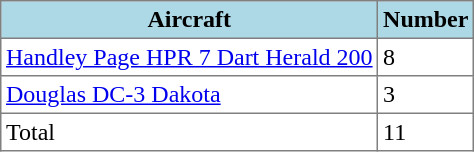<table class="toccolours" border="1" cellpadding="3" style="border-collapse:collapse">
<tr bgcolor=lightblue>
<th>Aircraft</th>
<th>Number</th>
</tr>
<tr>
<td><a href='#'>Handley Page HPR 7 Dart Herald 200</a></td>
<td>8</td>
</tr>
<tr>
<td><a href='#'>Douglas DC-3 Dakota</a></td>
<td>3</td>
</tr>
<tr>
<td>Total</td>
<td>11</td>
</tr>
</table>
